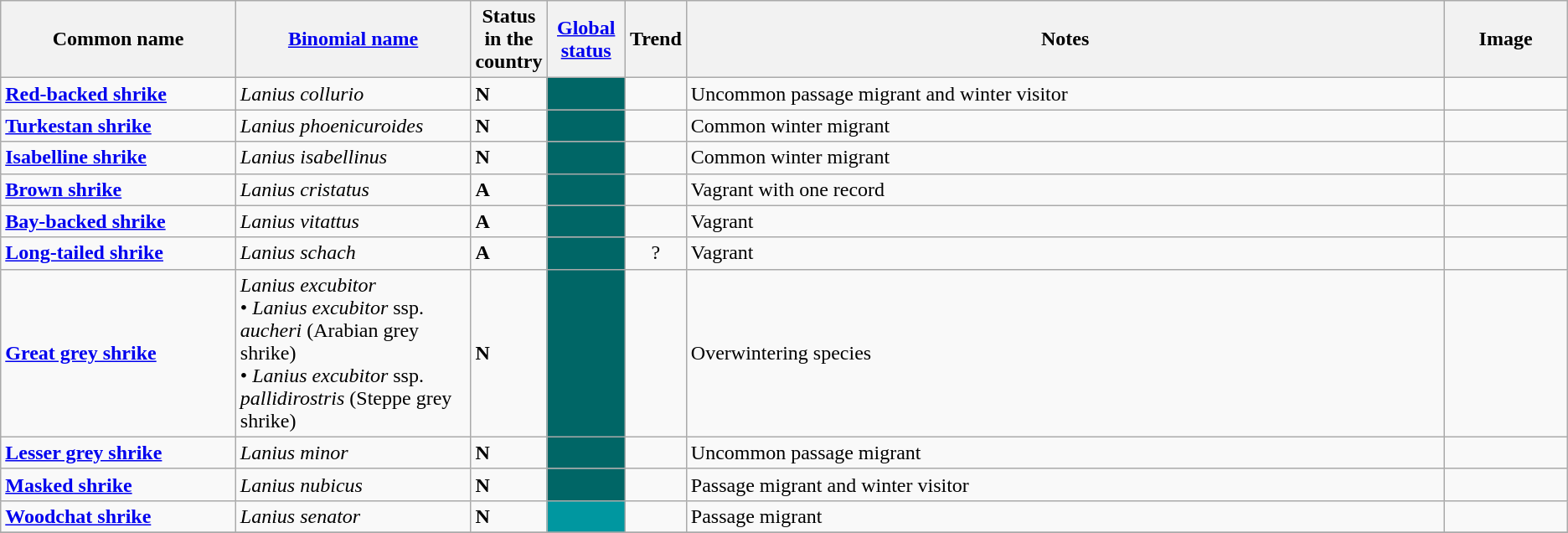<table class="wikitable sortable">
<tr>
<th width="15%">Common name</th>
<th width="15%"><a href='#'>Binomial name</a></th>
<th data-sort-type="number" width="1%">Status in the country</th>
<th width="5%"><a href='#'>Global status</a></th>
<th width="1%">Trend</th>
<th class="unsortable">Notes</th>
<th class="unsortable">Image</th>
</tr>
<tr>
<td><strong><a href='#'>Red-backed shrike</a></strong></td>
<td><em>Lanius collurio</em></td>
<td><strong>N</strong></td>
<td align=center style="background: #006666"></td>
<td align=center></td>
<td>Uncommon passage migrant and winter visitor</td>
<td></td>
</tr>
<tr>
<td><strong><a href='#'>Turkestan shrike</a></strong></td>
<td><em>Lanius phoenicuroides</em></td>
<td><strong>N</strong></td>
<td align=center style="background: #006666"></td>
<td align=center></td>
<td>Common winter migrant</td>
<td></td>
</tr>
<tr>
<td><strong><a href='#'>Isabelline shrike</a></strong></td>
<td><em>Lanius isabellinus</em></td>
<td><strong>N</strong></td>
<td align=center style="background: #006666"></td>
<td align=center></td>
<td>Common winter migrant</td>
<td></td>
</tr>
<tr>
<td><strong><a href='#'>Brown shrike</a></strong></td>
<td><em>Lanius cristatus</em></td>
<td><strong>A</strong></td>
<td align=center style="background: #006666"></td>
<td align=center></td>
<td>Vagrant with one record</td>
<td></td>
</tr>
<tr>
<td><strong><a href='#'>Bay-backed shrike</a></strong></td>
<td><em>Lanius vitattus</em></td>
<td><strong>A</strong></td>
<td align=center style="background: #006666"></td>
<td align=center></td>
<td>Vagrant</td>
<td></td>
</tr>
<tr>
<td><strong><a href='#'>Long-tailed shrike</a></strong></td>
<td><em>Lanius schach</em></td>
<td><strong>A</strong></td>
<td align=center style="background: #006666"></td>
<td align=center>?</td>
<td>Vagrant</td>
<td></td>
</tr>
<tr>
<td><strong><a href='#'>Great grey shrike</a></strong></td>
<td><em>Lanius excubitor</em><br>• <em>Lanius excubitor</em> ssp. <em>aucheri</em> (Arabian grey shrike)<br>• <em>Lanius excubitor</em> ssp. <em>pallidirostris</em> (Steppe grey shrike)</td>
<td><strong>N</strong></td>
<td align=center style="background: #006666"></td>
<td align=center></td>
<td>Overwintering species</td>
<td><br></td>
</tr>
<tr>
<td><strong><a href='#'>Lesser grey shrike</a></strong></td>
<td><em>Lanius minor</em></td>
<td><strong>N</strong></td>
<td align=center style="background: #006666"></td>
<td align=center></td>
<td>Uncommon passage migrant</td>
<td></td>
</tr>
<tr>
<td><strong><a href='#'>Masked shrike</a></strong></td>
<td><em>Lanius nubicus</em></td>
<td><strong>N</strong></td>
<td align=center style="background: #006666"></td>
<td align=center></td>
<td>Passage migrant and winter visitor</td>
<td></td>
</tr>
<tr>
<td><strong><a href='#'>Woodchat shrike</a></strong></td>
<td><em>Lanius senator</em></td>
<td><strong>N</strong></td>
<td align=center style="background: #0097a0"></td>
<td align=center></td>
<td>Passage migrant</td>
<td></td>
</tr>
<tr>
</tr>
</table>
